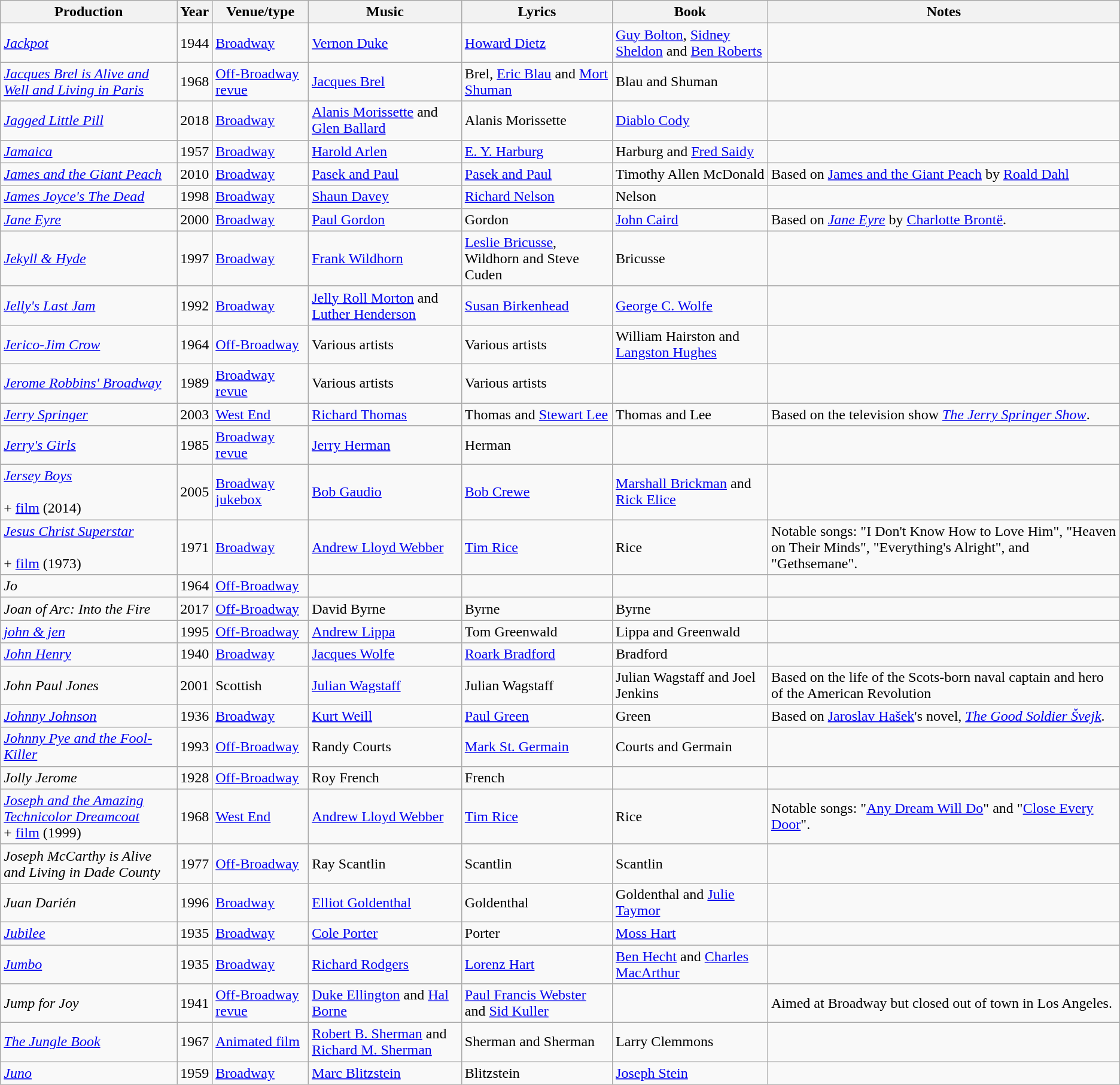<table class="wikitable sortable">
<tr>
<th scope="col">Production</th>
<th scope="col">Year</th>
<th scope="col">Venue/type</th>
<th scope="col">Music</th>
<th scope="col">Lyrics</th>
<th scope="col">Book</th>
<th scope="col">Notes</th>
</tr>
<tr>
<td><em><a href='#'>Jackpot</a></em></td>
<td style="text-align: center">1944</td>
<td><a href='#'>Broadway</a></td>
<td><a href='#'>Vernon Duke</a></td>
<td><a href='#'>Howard Dietz</a></td>
<td><a href='#'>Guy Bolton</a>, <a href='#'>Sidney Sheldon</a> and <a href='#'>Ben Roberts</a></td>
<td></td>
</tr>
<tr>
<td><em><a href='#'>Jacques Brel is Alive and Well and Living in Paris</a></em></td>
<td style="text-align: center">1968</td>
<td><a href='#'>Off-Broadway</a> <a href='#'>revue</a></td>
<td><a href='#'>Jacques Brel</a></td>
<td>Brel, <a href='#'>Eric Blau</a> and <a href='#'>Mort Shuman</a></td>
<td>Blau and Shuman</td>
<td></td>
</tr>
<tr>
<td><em><a href='#'>Jagged Little Pill</a></em></td>
<td style="text-align: center">2018</td>
<td><a href='#'>Broadway</a></td>
<td><a href='#'>Alanis Morissette</a> and <a href='#'>Glen Ballard</a></td>
<td>Alanis Morissette</td>
<td><a href='#'>Diablo Cody</a></td>
<td></td>
</tr>
<tr>
<td><em><a href='#'>Jamaica</a></em></td>
<td style="text-align: center">1957</td>
<td><a href='#'>Broadway</a></td>
<td><a href='#'>Harold Arlen</a></td>
<td><a href='#'>E. Y. Harburg</a></td>
<td>Harburg and <a href='#'>Fred Saidy</a></td>
<td></td>
</tr>
<tr>
<td><em><a href='#'>James and the Giant Peach</a></em></td>
<td>2010</td>
<td><a href='#'>Broadway</a></td>
<td><a href='#'>Pasek and Paul</a></td>
<td><a href='#'>Pasek and Paul</a></td>
<td>Timothy Allen McDonald</td>
<td>Based on <a href='#'>James and the Giant Peach</a> by <a href='#'>Roald Dahl</a></td>
</tr>
<tr>
<td data-sort-value="James Joyces The Dead"><em><a href='#'>James Joyce's The Dead</a></em></td>
<td style="text-align: center">1998</td>
<td><a href='#'>Broadway</a></td>
<td><a href='#'>Shaun Davey</a></td>
<td><a href='#'>Richard Nelson</a></td>
<td>Nelson</td>
<td></td>
</tr>
<tr>
<td><em><a href='#'>Jane Eyre</a></em></td>
<td style="text-align: center">2000</td>
<td><a href='#'>Broadway</a></td>
<td><a href='#'>Paul Gordon</a></td>
<td>Gordon</td>
<td><a href='#'>John Caird</a></td>
<td>Based on <em><a href='#'>Jane Eyre</a></em> by <a href='#'>Charlotte Brontë</a>.</td>
</tr>
<tr>
<td data-sort-value="Jekyll and Hyde"><em><a href='#'>Jekyll & Hyde</a></em></td>
<td style="text-align: center">1997</td>
<td><a href='#'>Broadway</a></td>
<td><a href='#'>Frank Wildhorn</a></td>
<td><a href='#'>Leslie Bricusse</a>, Wildhorn and Steve Cuden</td>
<td>Bricusse</td>
<td></td>
</tr>
<tr>
<td data-sort-value="Jellys Last Jam"><em><a href='#'>Jelly's Last Jam</a></em></td>
<td style="text-align: center">1992</td>
<td><a href='#'>Broadway</a></td>
<td><a href='#'>Jelly Roll Morton</a> and <a href='#'>Luther Henderson</a></td>
<td><a href='#'>Susan Birkenhead</a></td>
<td><a href='#'>George C. Wolfe</a></td>
<td></td>
</tr>
<tr>
<td data-sort-value="Jerico Jim Crow"><em><a href='#'>Jerico-Jim Crow</a></em></td>
<td style="text-align: center">1964</td>
<td><a href='#'>Off-Broadway</a></td>
<td>Various artists</td>
<td>Various artists</td>
<td>William Hairston and <a href='#'>Langston Hughes</a></td>
<td></td>
</tr>
<tr>
<td data-sort-value="Jerome Robbins Broadway"><em><a href='#'>Jerome Robbins' Broadway</a></em></td>
<td style="text-align: center">1989</td>
<td><a href='#'>Broadway</a> <a href='#'>revue</a></td>
<td>Various artists</td>
<td>Various artists</td>
<td></td>
<td></td>
</tr>
<tr>
<td><em><a href='#'>Jerry Springer</a></em></td>
<td style="text-align: center">2003</td>
<td><a href='#'>West End</a></td>
<td><a href='#'>Richard Thomas</a></td>
<td>Thomas and <a href='#'>Stewart Lee</a></td>
<td>Thomas and Lee</td>
<td>Based on the television show <em><a href='#'>The Jerry Springer Show</a></em>.</td>
</tr>
<tr>
<td data-sort-value="Jerrys Girls"><em><a href='#'>Jerry's Girls</a></em></td>
<td style="text-align: center">1985</td>
<td><a href='#'>Broadway</a> <a href='#'>revue</a></td>
<td><a href='#'>Jerry Herman</a></td>
<td>Herman</td>
<td></td>
<td></td>
</tr>
<tr>
<td><em><a href='#'>Jersey Boys</a></em> <br><br>+ <a href='#'>film</a> (2014)</td>
<td style="text-align: center">2005</td>
<td><a href='#'>Broadway</a> <a href='#'>jukebox</a></td>
<td><a href='#'>Bob Gaudio</a></td>
<td><a href='#'>Bob Crewe</a></td>
<td><a href='#'>Marshall Brickman</a> and <a href='#'>Rick Elice</a></td>
<td></td>
</tr>
<tr>
<td><em><a href='#'>Jesus Christ Superstar</a></em> <br><br>+ <a href='#'>film</a> (1973)</td>
<td style="text-align: center">1971</td>
<td><a href='#'>Broadway</a></td>
<td><a href='#'>Andrew Lloyd Webber</a></td>
<td><a href='#'>Tim Rice</a></td>
<td>Rice</td>
<td>Notable songs: "I Don't Know How to Love Him", "Heaven on Their Minds", "Everything's Alright", and "Gethsemane".</td>
</tr>
<tr>
<td><em>Jo</em></td>
<td style="text-align: center">1964</td>
<td><a href='#'>Off-Broadway</a></td>
<td></td>
<td></td>
<td></td>
<td></td>
</tr>
<tr>
<td data-sort-value="Joan of Arc Into the Fire"><em>Joan of Arc: Into the Fire</em></td>
<td style="text-align: center">2017</td>
<td><a href='#'>Off-Broadway</a></td>
<td>David Byrne</td>
<td>Byrne</td>
<td>Byrne</td>
<td></td>
</tr>
<tr>
<td data-sort-value="john and jen"><em><a href='#'>john & jen</a></em></td>
<td style="text-align: center">1995</td>
<td><a href='#'>Off-Broadway</a></td>
<td><a href='#'>Andrew Lippa</a></td>
<td>Tom Greenwald</td>
<td>Lippa and Greenwald</td>
<td></td>
</tr>
<tr>
<td><em><a href='#'>John Henry</a></em></td>
<td style="text-align: center">1940</td>
<td><a href='#'>Broadway</a></td>
<td><a href='#'>Jacques Wolfe</a></td>
<td><a href='#'>Roark Bradford</a></td>
<td>Bradford</td>
<td></td>
</tr>
<tr>
<td><em>John Paul Jones</em></td>
<td style="text-align: center">2001</td>
<td>Scottish</td>
<td><a href='#'>Julian Wagstaff</a></td>
<td>Julian Wagstaff</td>
<td>Julian Wagstaff and Joel Jenkins</td>
<td>Based on the life of the Scots-born naval captain and hero of the American Revolution</td>
</tr>
<tr>
<td><em><a href='#'>Johnny Johnson</a></em></td>
<td style="text-align: center">1936</td>
<td><a href='#'>Broadway</a></td>
<td><a href='#'>Kurt Weill</a></td>
<td><a href='#'>Paul Green</a></td>
<td>Green</td>
<td>Based on <a href='#'>Jaroslav Hašek</a>'s novel, <em><a href='#'>The Good Soldier Švejk</a></em>.</td>
</tr>
<tr>
<td data-sort-value="Johnny Pye and the Fool Killer"><em><a href='#'>Johnny Pye and the Fool-Killer</a></em></td>
<td style="text-align: center">1993</td>
<td><a href='#'>Off-Broadway</a></td>
<td>Randy Courts</td>
<td><a href='#'>Mark St. Germain</a></td>
<td>Courts and Germain</td>
<td></td>
</tr>
<tr>
<td><em>Jolly Jerome</em></td>
<td style="text-align: center">1928</td>
<td><a href='#'>Off-Broadway</a></td>
<td>Roy French</td>
<td>French</td>
<td></td>
<td></td>
</tr>
<tr>
<td><em><a href='#'>Joseph and the Amazing Technicolor Dreamcoat</a></em><br>+ <a href='#'>film</a> (1999)</td>
<td style="text-align: center">1968</td>
<td><a href='#'>West End</a></td>
<td><a href='#'>Andrew Lloyd Webber</a></td>
<td><a href='#'>Tim Rice</a></td>
<td>Rice</td>
<td>Notable songs: "<a href='#'>Any Dream Will Do</a>" and "<a href='#'>Close Every Door</a>".</td>
</tr>
<tr>
<td><em>Joseph McCarthy is Alive and Living in Dade County</em></td>
<td style="text-align: center">1977</td>
<td><a href='#'>Off-Broadway</a></td>
<td>Ray Scantlin</td>
<td>Scantlin</td>
<td>Scantlin</td>
<td></td>
</tr>
<tr>
<td data-sort-value="Juan Darien"><em>Juan Darién</em></td>
<td style="text-align: center">1996</td>
<td><a href='#'>Broadway</a></td>
<td><a href='#'>Elliot Goldenthal</a></td>
<td>Goldenthal</td>
<td>Goldenthal and <a href='#'>Julie Taymor</a></td>
<td></td>
</tr>
<tr>
<td><em><a href='#'>Jubilee</a></em></td>
<td style="text-align: center">1935</td>
<td><a href='#'>Broadway</a></td>
<td><a href='#'>Cole Porter</a></td>
<td>Porter</td>
<td><a href='#'>Moss Hart</a></td>
<td></td>
</tr>
<tr>
<td><em><a href='#'>Jumbo</a></em></td>
<td style="text-align: center">1935</td>
<td><a href='#'>Broadway</a></td>
<td><a href='#'>Richard Rodgers</a></td>
<td><a href='#'>Lorenz Hart</a></td>
<td><a href='#'>Ben Hecht</a> and <a href='#'>Charles MacArthur</a></td>
<td></td>
</tr>
<tr>
<td><em>Jump for Joy</em></td>
<td style="text-align: center">1941</td>
<td><a href='#'>Off-Broadway</a> <a href='#'>revue</a></td>
<td><a href='#'>Duke Ellington</a> and <a href='#'>Hal Borne</a></td>
<td><a href='#'>Paul Francis Webster</a> and <a href='#'>Sid Kuller</a></td>
<td></td>
<td>Aimed at Broadway but closed out of town in Los Angeles.</td>
</tr>
<tr>
<td data-sort-value="Jungle Book"><em><a href='#'>The Jungle Book</a></em></td>
<td style="text-align: center">1967</td>
<td><a href='#'>Animated film</a></td>
<td><a href='#'>Robert B. Sherman</a> and <a href='#'>Richard M. Sherman</a></td>
<td>Sherman and Sherman</td>
<td>Larry Clemmons</td>
<td></td>
</tr>
<tr>
<td><em><a href='#'>Juno</a></em></td>
<td style="text-align: center">1959</td>
<td><a href='#'>Broadway</a></td>
<td><a href='#'>Marc Blitzstein</a></td>
<td>Blitzstein</td>
<td><a href='#'>Joseph Stein</a></td>
<td></td>
</tr>
</table>
